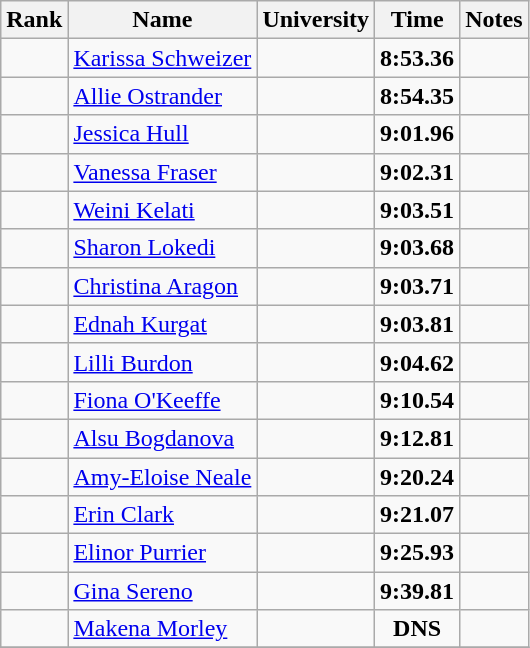<table class="wikitable sortable" style="text-align:center">
<tr>
<th>Rank</th>
<th>Name</th>
<th>University</th>
<th>Time</th>
<th>Notes</th>
</tr>
<tr>
<td></td>
<td align=left><a href='#'>Karissa Schweizer</a></td>
<td></td>
<td><strong>8:53.36</strong></td>
<td></td>
</tr>
<tr>
<td></td>
<td align=left><a href='#'>Allie Ostrander</a></td>
<td></td>
<td><strong>8:54.35</strong></td>
<td></td>
</tr>
<tr>
<td></td>
<td align=left><a href='#'>Jessica Hull</a></td>
<td></td>
<td><strong>9:01.96</strong></td>
<td></td>
</tr>
<tr>
<td></td>
<td align=left><a href='#'>Vanessa Fraser</a></td>
<td></td>
<td><strong>9:02.31</strong></td>
<td></td>
</tr>
<tr>
<td></td>
<td align=left><a href='#'>Weini Kelati</a></td>
<td></td>
<td><strong>9:03.51</strong></td>
<td></td>
</tr>
<tr>
<td></td>
<td align=left><a href='#'>Sharon Lokedi</a></td>
<td></td>
<td><strong>9:03.68</strong></td>
<td></td>
</tr>
<tr>
<td></td>
<td align=left><a href='#'>Christina Aragon</a></td>
<td></td>
<td><strong>9:03.71</strong></td>
<td></td>
</tr>
<tr>
<td></td>
<td align=left><a href='#'>Ednah Kurgat</a></td>
<td></td>
<td><strong>9:03.81</strong></td>
<td></td>
</tr>
<tr>
<td></td>
<td align=left><a href='#'>Lilli Burdon</a></td>
<td></td>
<td><strong>9:04.62</strong></td>
<td></td>
</tr>
<tr>
<td></td>
<td align=left><a href='#'>Fiona O'Keeffe</a></td>
<td></td>
<td><strong>9:10.54</strong></td>
<td></td>
</tr>
<tr>
<td></td>
<td align=left><a href='#'>Alsu Bogdanova</a></td>
<td></td>
<td><strong>9:12.81</strong></td>
<td></td>
</tr>
<tr>
<td></td>
<td align=left><a href='#'>Amy-Eloise Neale</a></td>
<td></td>
<td><strong>9:20.24</strong></td>
<td></td>
</tr>
<tr>
<td></td>
<td align=left><a href='#'>Erin Clark</a></td>
<td></td>
<td><strong>9:21.07</strong></td>
<td></td>
</tr>
<tr>
<td></td>
<td align=left><a href='#'>Elinor Purrier</a></td>
<td></td>
<td><strong>9:25.93</strong></td>
<td></td>
</tr>
<tr>
<td></td>
<td align=left><a href='#'>Gina Sereno</a></td>
<td></td>
<td><strong>9:39.81</strong></td>
<td></td>
</tr>
<tr>
<td></td>
<td align=left><a href='#'>Makena Morley</a></td>
<td></td>
<td><strong>DNS</strong></td>
<td></td>
</tr>
<tr>
</tr>
</table>
